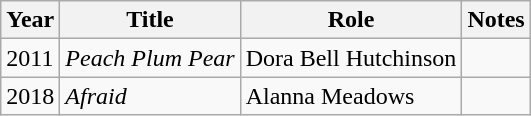<table class="wikitable sortable">
<tr>
<th>Year</th>
<th>Title</th>
<th>Role</th>
<th class="unsortable">Notes</th>
</tr>
<tr>
<td>2011</td>
<td><em>Peach Plum Pear</em></td>
<td>Dora Bell Hutchinson</td>
<td></td>
</tr>
<tr>
<td>2018</td>
<td><em> Afraid </em></td>
<td>Alanna Meadows</td>
<td></td>
</tr>
</table>
